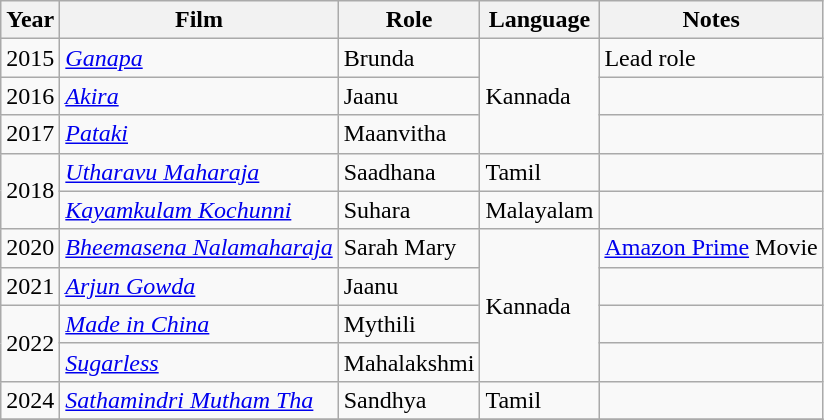<table class="wikitable sortable">
<tr>
<th>Year</th>
<th>Film</th>
<th>Role</th>
<th>Language</th>
<th>Notes</th>
</tr>
<tr>
<td>2015</td>
<td><em><a href='#'>Ganapa</a></em></td>
<td>Brunda</td>
<td rowspan=3>Kannada</td>
<td>Lead role</td>
</tr>
<tr>
<td>2016</td>
<td><em><a href='#'>Akira</a></em></td>
<td>Jaanu</td>
<td></td>
</tr>
<tr>
<td>2017</td>
<td><em><a href='#'>Pataki</a></em></td>
<td>Maanvitha</td>
<td></td>
</tr>
<tr>
<td rowspan="2">2018</td>
<td><em><a href='#'>Utharavu Maharaja</a></em></td>
<td>Saadhana</td>
<td>Tamil</td>
<td></td>
</tr>
<tr>
<td><em><a href='#'>Kayamkulam Kochunni</a></em></td>
<td>Suhara</td>
<td>Malayalam</td>
<td></td>
</tr>
<tr>
<td>2020</td>
<td><em><a href='#'>Bheemasena Nalamaharaja</a></em></td>
<td>Sarah Mary</td>
<td rowspan="4">Kannada</td>
<td><a href='#'>Amazon Prime</a> Movie</td>
</tr>
<tr>
<td>2021</td>
<td><em><a href='#'>Arjun Gowda</a></em></td>
<td>Jaanu</td>
<td></td>
</tr>
<tr>
<td rowspan=2>2022</td>
<td><em><a href='#'>Made in China</a></em></td>
<td>Mythili</td>
<td></td>
</tr>
<tr>
<td><em><a href='#'>Sugarless</a></em></td>
<td>Mahalakshmi</td>
<td></td>
</tr>
<tr>
<td>2024</td>
<td><em><a href='#'>Sathamindri Mutham Tha</a></em></td>
<td>Sandhya</td>
<td>Tamil</td>
<td></td>
</tr>
<tr>
</tr>
</table>
